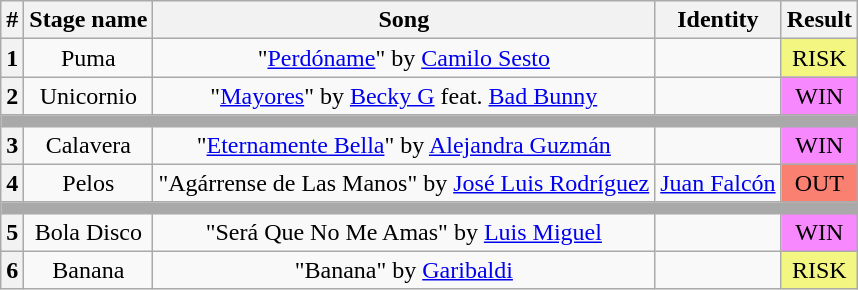<table class="wikitable plainrowheaders" style="text-align: center;">
<tr>
<th>#</th>
<th>Stage name</th>
<th>Song</th>
<th>Identity</th>
<th>Result</th>
</tr>
<tr>
<th>1</th>
<td>Puma</td>
<td>"<a href='#'>Perdóname</a>" by <a href='#'>Camilo Sesto</a></td>
<td></td>
<td bgcolor=#F3F781>RISK</td>
</tr>
<tr>
<th>2</th>
<td>Unicornio</td>
<td>"<a href='#'>Mayores</a>" by <a href='#'>Becky G</a> feat. <a href='#'>Bad Bunny</a></td>
<td></td>
<td bgcolor=#F888FD>WIN</td>
</tr>
<tr>
<td colspan="5" style="background:darkgray"></td>
</tr>
<tr>
<th>3</th>
<td>Calavera</td>
<td>"<a href='#'>Eternamente Bella</a>" by <a href='#'>Alejandra Guzmán</a></td>
<td></td>
<td bgcolor=#F888FD>WIN</td>
</tr>
<tr>
<th>4</th>
<td>Pelos</td>
<td>"Agárrense de Las Manos" by <a href='#'>José Luis Rodríguez</a></td>
<td><a href='#'>Juan Falcón</a></td>
<td bgcolor=salmon>OUT</td>
</tr>
<tr>
<td colspan="5" style="background:darkgray"></td>
</tr>
<tr>
<th>5</th>
<td>Bola Disco</td>
<td>"Será Que No Me Amas" by <a href='#'>Luis Miguel</a></td>
<td></td>
<td bgcolor=#F888FD>WIN</td>
</tr>
<tr>
<th>6</th>
<td>Banana</td>
<td>"Banana" by <a href='#'>Garibaldi</a></td>
<td></td>
<td bgcolor=#F3F781>RISK</td>
</tr>
</table>
